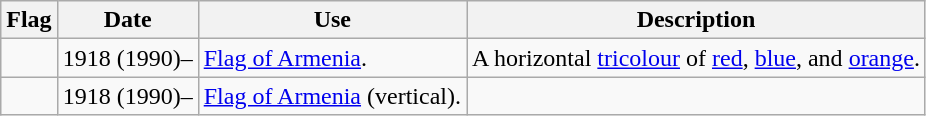<table class="wikitable sortable">
<tr>
<th class="unsortable">Flag</th>
<th>Date</th>
<th class="unsortable">Use</th>
<th class="unsortable">Description</th>
</tr>
<tr>
<td></td>
<td>1918 (1990)–</td>
<td><a href='#'>Flag of Armenia</a>.</td>
<td>A horizontal <a href='#'>tricolour</a> of <a href='#'>red</a>, <a href='#'>blue</a>, and <a href='#'>orange</a>.</td>
</tr>
<tr>
<td></td>
<td>1918 (1990)–</td>
<td><a href='#'>Flag of Armenia</a> (vertical).</td>
<td></td>
</tr>
</table>
